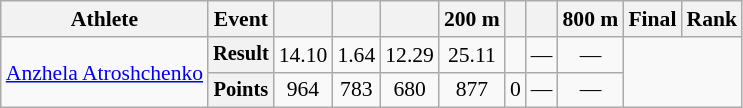<table class="wikitable" style="font-size:90%">
<tr>
<th>Athlete</th>
<th>Event</th>
<th></th>
<th></th>
<th></th>
<th>200 m</th>
<th></th>
<th></th>
<th>800 m</th>
<th>Final</th>
<th>Rank</th>
</tr>
<tr align=center>
<td align=left rowspan=2><a href='#'>Anzhela Atroshchenko</a></td>
<th style="font-size:95%">Result</th>
<td>14.10</td>
<td>1.64</td>
<td>12.29</td>
<td>25.11</td>
<td></td>
<td>—</td>
<td>—</td>
<td rowspan=2 colspan=2></td>
</tr>
<tr align=center>
<th style="font-size:95%">Points</th>
<td>964</td>
<td>783</td>
<td>680</td>
<td>877</td>
<td>0</td>
<td>—</td>
<td>—</td>
</tr>
</table>
